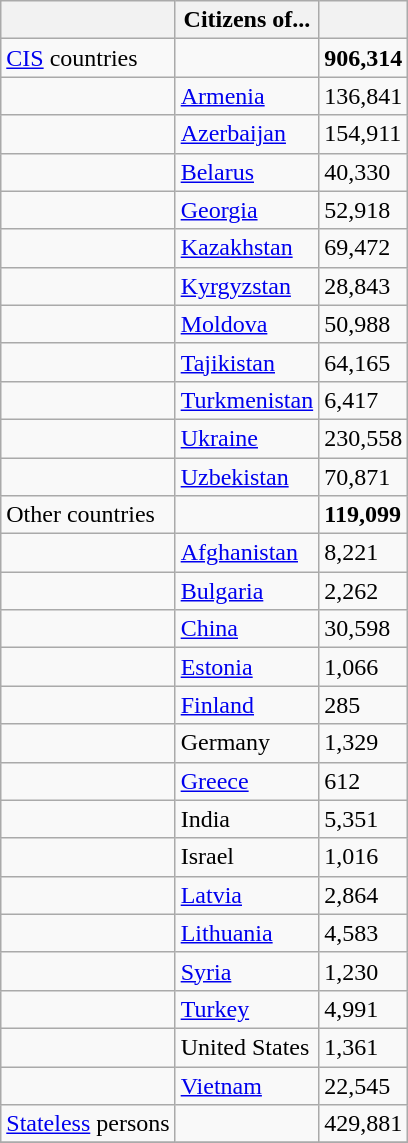<table class="wikitable">
<tr>
<th></th>
<th>Citizens of...</th>
<th></th>
</tr>
<tr>
<td><a href='#'>CIS</a> countries</td>
<td></td>
<td><strong>906,314</strong></td>
</tr>
<tr>
<td></td>
<td><a href='#'>Armenia</a></td>
<td>136,841</td>
</tr>
<tr ->
<td></td>
<td><a href='#'>Azerbaijan</a></td>
<td>154,911</td>
</tr>
<tr ->
<td></td>
<td><a href='#'>Belarus</a></td>
<td>40,330</td>
</tr>
<tr ->
<td></td>
<td><a href='#'>Georgia</a></td>
<td>52,918</td>
</tr>
<tr ->
<td></td>
<td><a href='#'>Kazakhstan</a></td>
<td>69,472</td>
</tr>
<tr ->
<td></td>
<td><a href='#'>Kyrgyzstan</a></td>
<td>28,843</td>
</tr>
<tr ->
<td></td>
<td><a href='#'>Moldova</a></td>
<td>50,988</td>
</tr>
<tr ->
<td></td>
<td><a href='#'>Tajikistan</a></td>
<td>64,165</td>
</tr>
<tr ->
<td></td>
<td><a href='#'>Turkmenistan</a></td>
<td>6,417</td>
</tr>
<tr ->
<td></td>
<td><a href='#'>Ukraine</a></td>
<td>230,558</td>
</tr>
<tr ->
<td></td>
<td><a href='#'>Uzbekistan</a></td>
<td>70,871</td>
</tr>
<tr ->
<td>Other countries</td>
<td></td>
<td><strong>119,099</strong></td>
</tr>
<tr ->
<td></td>
<td><a href='#'>Afghanistan</a></td>
<td>8,221</td>
</tr>
<tr ->
<td></td>
<td><a href='#'>Bulgaria</a></td>
<td>2,262</td>
</tr>
<tr ->
<td></td>
<td><a href='#'>China</a></td>
<td>30,598</td>
</tr>
<tr ->
<td></td>
<td><a href='#'>Estonia</a></td>
<td>1,066</td>
</tr>
<tr ->
<td></td>
<td><a href='#'>Finland</a></td>
<td>285</td>
</tr>
<tr ->
<td></td>
<td>Germany</td>
<td>1,329</td>
</tr>
<tr ->
<td></td>
<td><a href='#'>Greece</a></td>
<td>612</td>
</tr>
<tr ->
<td></td>
<td>India</td>
<td>5,351</td>
</tr>
<tr ->
<td></td>
<td>Israel</td>
<td>1,016</td>
</tr>
<tr ->
<td></td>
<td><a href='#'>Latvia</a></td>
<td>2,864</td>
</tr>
<tr ->
<td></td>
<td><a href='#'>Lithuania</a></td>
<td>4,583</td>
</tr>
<tr ->
<td></td>
<td><a href='#'>Syria</a></td>
<td>1,230</td>
</tr>
<tr ->
<td></td>
<td><a href='#'>Turkey</a></td>
<td>4,991</td>
</tr>
<tr ->
<td></td>
<td>United States</td>
<td>1,361</td>
</tr>
<tr ->
<td></td>
<td><a href='#'>Vietnam</a></td>
<td>22,545</td>
</tr>
<tr ->
<td><a href='#'>Stateless</a> persons</td>
<td></td>
<td>429,881</td>
</tr>
<tr ->
</tr>
</table>
